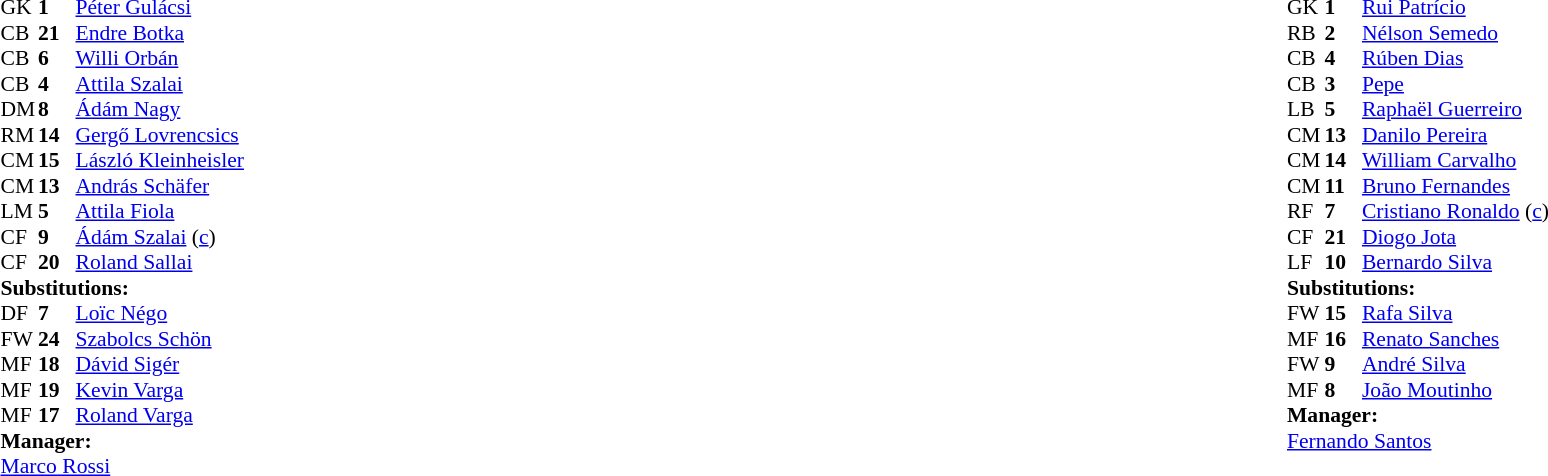<table width="100%">
<tr>
<td valign="top" width="40%"><br><table style="font-size:90%" cellspacing="0" cellpadding="0">
<tr>
<th width=25></th>
<th width=25></th>
</tr>
<tr>
<td>GK</td>
<td><strong>1</strong></td>
<td><a href='#'>Péter Gulácsi</a></td>
</tr>
<tr>
<td>CB</td>
<td><strong>21</strong></td>
<td><a href='#'>Endre Botka</a></td>
</tr>
<tr>
<td>CB</td>
<td><strong>6</strong></td>
<td><a href='#'>Willi Orbán</a></td>
<td></td>
</tr>
<tr>
<td>CB</td>
<td><strong>4</strong></td>
<td><a href='#'>Attila Szalai</a></td>
</tr>
<tr>
<td>DM</td>
<td><strong>8</strong></td>
<td><a href='#'>Ádám Nagy</a></td>
<td></td>
<td></td>
</tr>
<tr>
<td>RM</td>
<td><strong>14</strong></td>
<td><a href='#'>Gergő Lovrencsics</a></td>
</tr>
<tr>
<td>CM</td>
<td><strong>15</strong></td>
<td><a href='#'>László Kleinheisler</a></td>
<td></td>
<td></td>
</tr>
<tr>
<td>CM</td>
<td><strong>13</strong></td>
<td><a href='#'>András Schäfer</a></td>
<td></td>
<td></td>
</tr>
<tr>
<td>LM</td>
<td><strong>5</strong></td>
<td><a href='#'>Attila Fiola</a></td>
<td></td>
<td></td>
</tr>
<tr>
<td>CF</td>
<td><strong>9</strong></td>
<td><a href='#'>Ádám Szalai</a> (<a href='#'>c</a>)</td>
</tr>
<tr>
<td>CF</td>
<td><strong>20</strong></td>
<td><a href='#'>Roland Sallai</a></td>
<td></td>
<td></td>
</tr>
<tr>
<td colspan=3><strong>Substitutions:</strong></td>
</tr>
<tr>
<td>DF</td>
<td><strong>7</strong></td>
<td><a href='#'>Loïc Négo</a></td>
<td></td>
<td></td>
</tr>
<tr>
<td>FW</td>
<td><strong>24</strong></td>
<td><a href='#'>Szabolcs Schön</a></td>
<td></td>
<td></td>
</tr>
<tr>
<td>MF</td>
<td><strong>18</strong></td>
<td><a href='#'>Dávid Sigér</a></td>
<td></td>
<td></td>
</tr>
<tr>
<td>MF</td>
<td><strong>19</strong></td>
<td><a href='#'>Kevin Varga</a></td>
<td></td>
<td></td>
</tr>
<tr>
<td>MF</td>
<td><strong>17</strong></td>
<td><a href='#'>Roland Varga</a></td>
<td></td>
<td></td>
</tr>
<tr>
<td colspan=3><strong>Manager:</strong></td>
</tr>
<tr>
<td colspan=3> <a href='#'>Marco Rossi</a></td>
</tr>
</table>
</td>
<td valign="top"></td>
<td valign="top" width="50%"><br><table style="font-size:90%; margin:auto" cellspacing="0" cellpadding="0">
<tr>
<th width=25></th>
<th width=25></th>
</tr>
<tr>
<td>GK</td>
<td><strong>1</strong></td>
<td><a href='#'>Rui Patrício</a></td>
</tr>
<tr>
<td>RB</td>
<td><strong>2</strong></td>
<td><a href='#'>Nélson Semedo</a></td>
</tr>
<tr>
<td>CB</td>
<td><strong>4</strong></td>
<td><a href='#'>Rúben Dias</a></td>
<td></td>
</tr>
<tr>
<td>CB</td>
<td><strong>3</strong></td>
<td><a href='#'>Pepe</a></td>
</tr>
<tr>
<td>LB</td>
<td><strong>5</strong></td>
<td><a href='#'>Raphaël Guerreiro</a></td>
</tr>
<tr>
<td>CM</td>
<td><strong>13</strong></td>
<td><a href='#'>Danilo Pereira</a></td>
</tr>
<tr>
<td>CM</td>
<td><strong>14</strong></td>
<td><a href='#'>William Carvalho</a></td>
<td></td>
<td></td>
</tr>
<tr>
<td>CM</td>
<td><strong>11</strong></td>
<td><a href='#'>Bruno Fernandes</a></td>
<td></td>
<td></td>
</tr>
<tr>
<td>RF</td>
<td><strong>7</strong></td>
<td><a href='#'>Cristiano Ronaldo</a> (<a href='#'>c</a>)</td>
</tr>
<tr>
<td>CF</td>
<td><strong>21</strong></td>
<td><a href='#'>Diogo Jota</a></td>
<td></td>
<td></td>
</tr>
<tr>
<td>LF</td>
<td><strong>10</strong></td>
<td><a href='#'>Bernardo Silva</a></td>
<td></td>
<td></td>
</tr>
<tr>
<td colspan=3><strong>Substitutions:</strong></td>
</tr>
<tr>
<td>FW</td>
<td><strong>15</strong></td>
<td><a href='#'>Rafa Silva</a></td>
<td></td>
<td></td>
</tr>
<tr>
<td>MF</td>
<td><strong>16</strong></td>
<td><a href='#'>Renato Sanches</a></td>
<td></td>
<td></td>
</tr>
<tr>
<td>FW</td>
<td><strong>9</strong></td>
<td><a href='#'>André Silva</a></td>
<td></td>
<td></td>
</tr>
<tr>
<td>MF</td>
<td><strong>8</strong></td>
<td><a href='#'>João Moutinho</a></td>
<td></td>
<td></td>
</tr>
<tr>
<td colspan=3><strong>Manager:</strong></td>
</tr>
<tr>
<td colspan=3><a href='#'>Fernando Santos</a></td>
</tr>
</table>
</td>
</tr>
</table>
